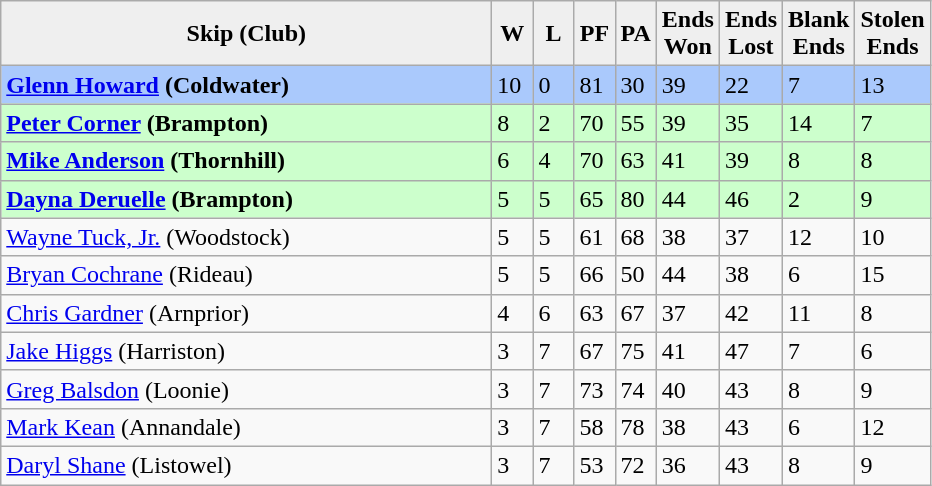<table class="wikitable">
<tr>
<th style="background:#efefef; width:320px;">Skip (Club)</th>
<th style="background:#efefef; width:20px;">W</th>
<th style="background:#efefef; width:20px;">L</th>
<th style="background:#efefef; width:20px;">PF</th>
<th style="background:#efefef; width:20px;">PA</th>
<th style="background:#efefef; width:20px;">Ends <br> Won</th>
<th style="background:#efefef; width:20px;">Ends <br> Lost</th>
<th style="background:#efefef; width:20px;">Blank <br> Ends</th>
<th style="background:#efefef; width:20px;">Stolen <br> Ends</th>
</tr>
<tr style="background:#aac9fc;">
<td><strong><a href='#'>Glenn Howard</a> (Coldwater)</strong></td>
<td>10</td>
<td>0</td>
<td>81</td>
<td>30</td>
<td>39</td>
<td>22</td>
<td>7</td>
<td>13</td>
</tr>
<tr style="background:#cfc;">
<td><strong><a href='#'>Peter Corner</a> (Brampton)</strong></td>
<td>8</td>
<td>2</td>
<td>70</td>
<td>55</td>
<td>39</td>
<td>35</td>
<td>14</td>
<td>7</td>
</tr>
<tr style="background:#cfc;">
<td><strong><a href='#'>Mike Anderson</a> (Thornhill)</strong></td>
<td>6</td>
<td>4</td>
<td>70</td>
<td>63</td>
<td>41</td>
<td>39</td>
<td>8</td>
<td>8</td>
</tr>
<tr style="background:#cfc;">
<td><strong><a href='#'>Dayna Deruelle</a> (Brampton)</strong></td>
<td>5</td>
<td>5</td>
<td>65</td>
<td>80</td>
<td>44</td>
<td>46</td>
<td>2</td>
<td>9</td>
</tr>
<tr>
<td><a href='#'>Wayne Tuck,  Jr.</a> (Woodstock)</td>
<td>5</td>
<td>5</td>
<td>61</td>
<td>68</td>
<td>38</td>
<td>37</td>
<td>12</td>
<td>10</td>
</tr>
<tr>
<td><a href='#'>Bryan Cochrane</a> (Rideau)</td>
<td>5</td>
<td>5</td>
<td>66</td>
<td>50</td>
<td>44</td>
<td>38</td>
<td>6</td>
<td>15</td>
</tr>
<tr>
<td><a href='#'>Chris Gardner</a> (Arnprior)</td>
<td>4</td>
<td>6</td>
<td>63</td>
<td>67</td>
<td>37</td>
<td>42</td>
<td>11</td>
<td>8</td>
</tr>
<tr>
<td><a href='#'>Jake Higgs</a> (Harriston)</td>
<td>3</td>
<td>7</td>
<td>67</td>
<td>75</td>
<td>41</td>
<td>47</td>
<td>7</td>
<td>6</td>
</tr>
<tr>
<td><a href='#'>Greg Balsdon</a> (Loonie)</td>
<td>3</td>
<td>7</td>
<td>73</td>
<td>74</td>
<td>40</td>
<td>43</td>
<td>8</td>
<td>9</td>
</tr>
<tr>
<td><a href='#'>Mark Kean</a> (Annandale)</td>
<td>3</td>
<td>7</td>
<td>58</td>
<td>78</td>
<td>38</td>
<td>43</td>
<td>6</td>
<td>12</td>
</tr>
<tr>
<td><a href='#'>Daryl Shane</a> (Listowel)</td>
<td>3</td>
<td>7</td>
<td>53</td>
<td>72</td>
<td>36</td>
<td>43</td>
<td>8</td>
<td>9</td>
</tr>
</table>
